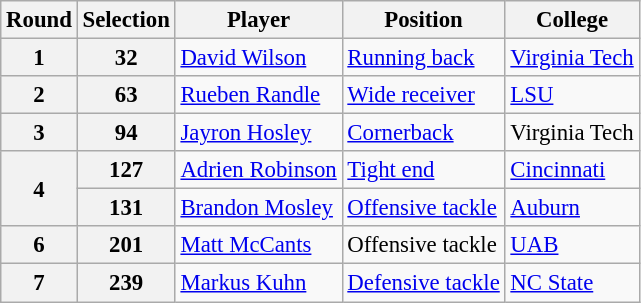<table class="wikitable" style="font-size: 95%;">
<tr>
<th>Round</th>
<th>Selection</th>
<th>Player</th>
<th>Position</th>
<th>College</th>
</tr>
<tr>
<th>1</th>
<th>32</th>
<td><a href='#'>David Wilson</a></td>
<td><a href='#'>Running back</a></td>
<td><a href='#'>Virginia Tech</a></td>
</tr>
<tr>
<th>2</th>
<th>63</th>
<td><a href='#'>Rueben Randle</a></td>
<td><a href='#'>Wide receiver</a></td>
<td><a href='#'>LSU</a></td>
</tr>
<tr>
<th>3</th>
<th>94</th>
<td><a href='#'>Jayron Hosley</a></td>
<td><a href='#'>Cornerback</a></td>
<td>Virginia Tech</td>
</tr>
<tr>
<th rowspan="2">4</th>
<th>127</th>
<td><a href='#'>Adrien Robinson</a></td>
<td><a href='#'>Tight end</a></td>
<td><a href='#'>Cincinnati</a></td>
</tr>
<tr>
<th>131</th>
<td><a href='#'>Brandon Mosley</a></td>
<td><a href='#'>Offensive tackle</a></td>
<td><a href='#'>Auburn</a></td>
</tr>
<tr>
<th>6</th>
<th>201</th>
<td><a href='#'>Matt McCants</a></td>
<td>Offensive tackle</td>
<td><a href='#'>UAB</a></td>
</tr>
<tr>
<th>7</th>
<th>239</th>
<td><a href='#'>Markus Kuhn</a></td>
<td><a href='#'>Defensive tackle</a></td>
<td><a href='#'>NC State</a></td>
</tr>
</table>
